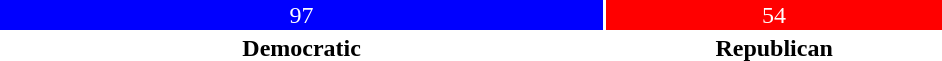<table style="width:50%; text-align:center;">
<tr style="color:white;">
<td style="background:blue; width:64.24%;">97</td>
<td style="background:red; width:35.76%;">54</td>
</tr>
<tr>
<td><span><strong>Democratic</strong></span></td>
<td><span><strong>Republican</strong></span></td>
</tr>
</table>
